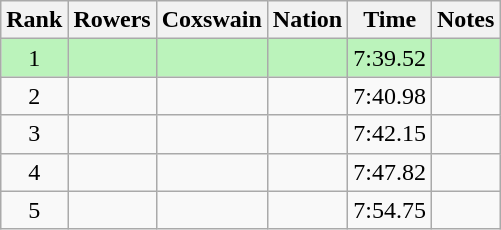<table class="wikitable sortable" style=text-align:center>
<tr>
<th>Rank</th>
<th>Rowers</th>
<th>Coxswain</th>
<th>Nation</th>
<th>Time</th>
<th>Notes</th>
</tr>
<tr bgcolor=bbf3bb>
<td>1</td>
<td align=left></td>
<td align=left></td>
<td align=left></td>
<td>7:39.52</td>
<td></td>
</tr>
<tr>
<td>2</td>
<td align=left></td>
<td align=left></td>
<td align=left></td>
<td>7:40.98</td>
<td></td>
</tr>
<tr>
<td>3</td>
<td align=left></td>
<td align=left></td>
<td align=left></td>
<td>7:42.15</td>
<td></td>
</tr>
<tr>
<td>4</td>
<td align=left></td>
<td align=left></td>
<td align=left></td>
<td>7:47.82</td>
<td></td>
</tr>
<tr>
<td>5</td>
<td align=left></td>
<td align=left></td>
<td align=left></td>
<td>7:54.75</td>
<td></td>
</tr>
</table>
